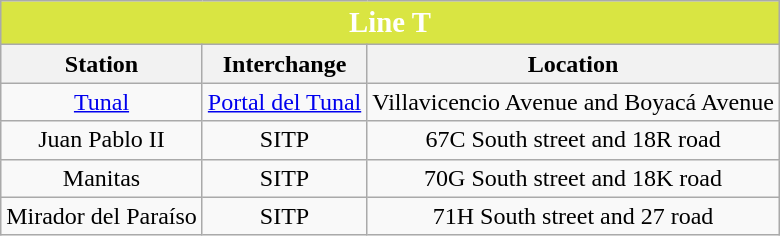<table class="wikitable" style="margin:0 auto;">
<tr>
<td colspan="5" style="color:white" bgcolor="D9E542" align="center"><big><strong>Line T</strong></big></td>
</tr>
<tr>
<th>Station</th>
<th>Interchange</th>
<th>Location</th>
</tr>
<tr>
<td align="center"><a href='#'>Tunal</a></td>
<td align="center"><a href='#'>Portal del Tunal</a> </td>
<td align="center">Villavicencio Avenue and Boyacá Avenue</td>
</tr>
<tr>
<td align="center">Juan Pablo II</td>
<td align="center">SITP </td>
<td align="center">67C South street and 18R road</td>
</tr>
<tr>
<td align="center">Manitas</td>
<td align="center">SITP </td>
<td align="center">70G South street and 18K road</td>
</tr>
<tr>
<td align="center">Mirador del Paraíso</td>
<td align="center">SITP </td>
<td align="center">71H South street and 27 road</td>
</tr>
</table>
